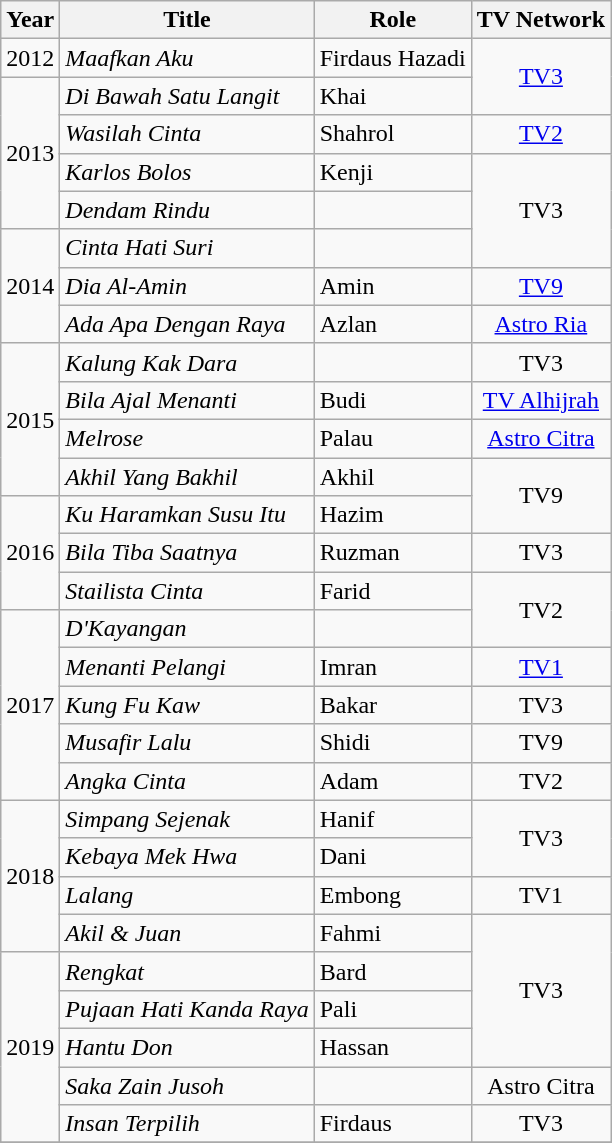<table class="wikitable">
<tr>
<th>Year</th>
<th>Title</th>
<th>Role</th>
<th>TV Network</th>
</tr>
<tr>
<td>2012</td>
<td><em>Maafkan Aku</em></td>
<td>Firdaus Hazadi</td>
<td rowspan="2" style="text-align:center;"><a href='#'>TV3</a></td>
</tr>
<tr>
<td rowspan="4">2013</td>
<td><em>Di Bawah Satu Langit</em></td>
<td>Khai</td>
</tr>
<tr>
<td><em>Wasilah Cinta</em></td>
<td>Shahrol</td>
<td style="text-align:center;"><a href='#'>TV2</a></td>
</tr>
<tr>
<td><em>Karlos Bolos</em></td>
<td>Kenji</td>
<td rowspan="3" style="text-align:center;">TV3</td>
</tr>
<tr>
<td><em>Dendam Rindu</em></td>
<td></td>
</tr>
<tr>
<td rowspan="3">2014</td>
<td><em>Cinta Hati Suri</em></td>
<td></td>
</tr>
<tr>
<td><em>Dia Al-Amin</em></td>
<td>Amin</td>
<td style="text-align:center;"><a href='#'>TV9</a></td>
</tr>
<tr>
<td><em>Ada Apa Dengan Raya</em></td>
<td>Azlan</td>
<td style="text-align:center;"><a href='#'>Astro Ria</a></td>
</tr>
<tr>
<td rowspan="4">2015</td>
<td><em>Kalung Kak Dara</em></td>
<td></td>
<td style="text-align:center;">TV3</td>
</tr>
<tr>
<td><em>Bila Ajal Menanti</em></td>
<td>Budi</td>
<td style="text-align:center;"><a href='#'>TV Alhijrah</a></td>
</tr>
<tr>
<td><em>Melrose</em></td>
<td>Palau</td>
<td style="text-align:center;"><a href='#'>Astro Citra</a></td>
</tr>
<tr>
<td><em>Akhil Yang Bakhil</em></td>
<td>Akhil</td>
<td rowspan="2" style="text-align:center;">TV9</td>
</tr>
<tr>
<td rowspan="3">2016</td>
<td><em>Ku Haramkan Susu Itu</em></td>
<td>Hazim</td>
</tr>
<tr>
<td><em>Bila Tiba Saatnya</em></td>
<td>Ruzman</td>
<td style="text-align:center;">TV3</td>
</tr>
<tr>
<td><em>Stailista Cinta</em></td>
<td>Farid</td>
<td rowspan="2" style="text-align:center;">TV2</td>
</tr>
<tr>
<td rowspan="5">2017</td>
<td><em>D'Kayangan</em></td>
<td></td>
</tr>
<tr>
<td><em>Menanti Pelangi</em></td>
<td>Imran</td>
<td style="text-align:center;"><a href='#'>TV1</a></td>
</tr>
<tr>
<td><em>Kung Fu Kaw</em></td>
<td>Bakar</td>
<td style="text-align:center;">TV3</td>
</tr>
<tr>
<td><em>Musafir Lalu</em></td>
<td>Shidi</td>
<td style="text-align:center;">TV9</td>
</tr>
<tr>
<td><em>Angka Cinta</em></td>
<td>Adam</td>
<td style="text-align:center;">TV2</td>
</tr>
<tr>
<td rowspan="4">2018</td>
<td><em>Simpang Sejenak</em></td>
<td>Hanif</td>
<td rowspan="2" style="text-align:center;">TV3</td>
</tr>
<tr>
<td><em>Kebaya Mek Hwa</em></td>
<td>Dani</td>
</tr>
<tr>
<td><em>Lalang</em></td>
<td>Embong</td>
<td style="text-align:center;">TV1</td>
</tr>
<tr>
<td><em>Akil & Juan</em></td>
<td>Fahmi</td>
<td rowspan="4" style="text-align:center;">TV3</td>
</tr>
<tr>
<td rowspan="5">2019</td>
<td><em>Rengkat</em></td>
<td>Bard</td>
</tr>
<tr>
<td><em>Pujaan Hati Kanda Raya</em></td>
<td>Pali</td>
</tr>
<tr>
<td><em>Hantu Don</em></td>
<td>Hassan</td>
</tr>
<tr>
<td><em>Saka Zain Jusoh</em></td>
<td></td>
<td style="text-align:center;">Astro Citra</td>
</tr>
<tr>
<td><em>Insan Terpilih</em></td>
<td>Firdaus</td>
<td style="text-align:center;">TV3</td>
</tr>
<tr>
</tr>
</table>
